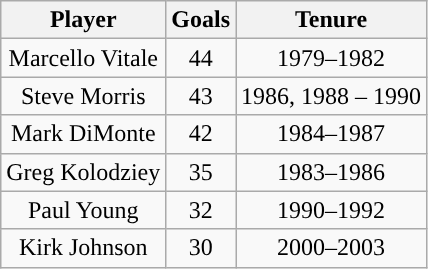<table class="wikitable sortable" style="text-align: center;">
<tr>
<th width=px>Player</th>
<th width=px>Goals</th>
<th width=px>Tenure</th>
</tr>
<tr>
<td>Marcello Vitale</td>
<td>44</td>
<td>1979–1982</td>
</tr>
<tr>
<td>Steve Morris</td>
<td>43</td>
<td>1986, 1988 – 1990</td>
</tr>
<tr>
<td>Mark DiMonte</td>
<td>42</td>
<td>1984–1987</td>
</tr>
<tr>
<td>Greg Kolodziey</td>
<td>35</td>
<td>1983–1986</td>
</tr>
<tr>
<td>Paul Young</td>
<td>32</td>
<td>1990–1992</td>
</tr>
<tr>
<td>Kirk Johnson</td>
<td>30</td>
<td>2000–2003</td>
</tr>
</table>
